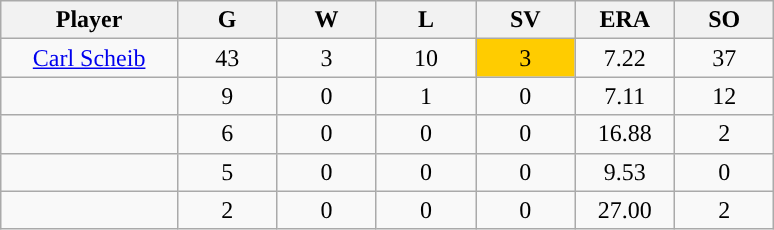<table class="wikitable sortable">
<tr>
<th bgcolor="#DDDDFF" width="16%">Player</th>
<th bgcolor="#DDDDFF" width="9%">G</th>
<th bgcolor="#DDDDFF" width="9%">W</th>
<th bgcolor="#DDDDFF" width="9%">L</th>
<th bgcolor="#DDDDFF" width="9%">SV</th>
<th bgcolor="#DDDDFF" width="9%">ERA</th>
<th bgcolor="#DDDDFF" width="9%">SO</th>
</tr>
<tr align="center">
<td><a href='#'>Carl Scheib</a></td>
<td>43</td>
<td>3</td>
<td>10</td>
<td style="background:#fc0;">3</td>
<td>7.22</td>
<td>37</td>
</tr>
<tr align="center">
<td></td>
<td>9</td>
<td>0</td>
<td>1</td>
<td>0</td>
<td>7.11</td>
<td>12</td>
</tr>
<tr align="center">
<td></td>
<td>6</td>
<td>0</td>
<td>0</td>
<td>0</td>
<td>16.88</td>
<td>2</td>
</tr>
<tr align="center">
<td></td>
<td>5</td>
<td>0</td>
<td>0</td>
<td>0</td>
<td>9.53</td>
<td>0</td>
</tr>
<tr align="center">
<td></td>
<td>2</td>
<td>0</td>
<td>0</td>
<td>0</td>
<td>27.00</td>
<td>2</td>
</tr>
</table>
